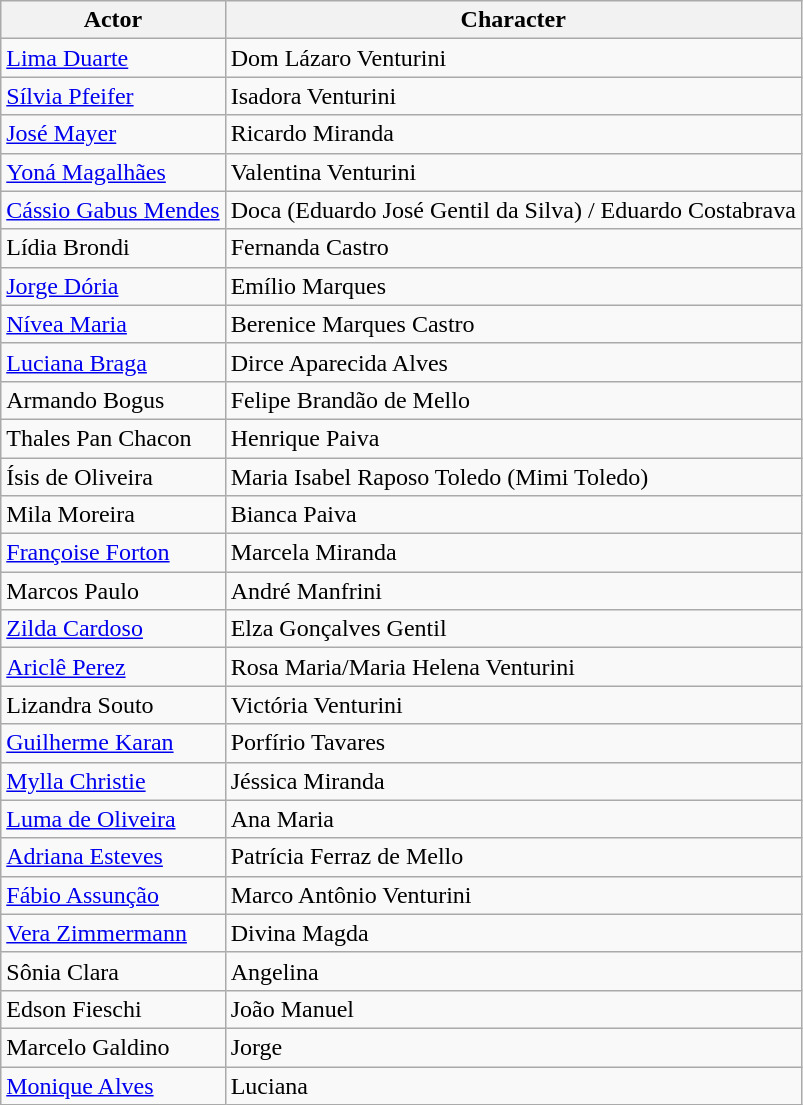<table class="wikitable sortable">
<tr>
<th>Actor</th>
<th>Character</th>
</tr>
<tr>
<td><a href='#'>Lima Duarte</a></td>
<td>Dom Lázaro Venturini</td>
</tr>
<tr>
<td><a href='#'>Sílvia Pfeifer</a></td>
<td>Isadora Venturini</td>
</tr>
<tr>
<td><a href='#'>José Mayer</a></td>
<td>Ricardo Miranda</td>
</tr>
<tr>
<td><a href='#'>Yoná Magalhães</a></td>
<td>Valentina Venturini</td>
</tr>
<tr>
<td><a href='#'>Cássio Gabus Mendes</a></td>
<td>Doca (Eduardo José Gentil da Silva) / Eduardo Costabrava</td>
</tr>
<tr>
<td>Lídia Brondi</td>
<td>Fernanda Castro</td>
</tr>
<tr>
<td><a href='#'>Jorge Dória</a></td>
<td>Emílio Marques</td>
</tr>
<tr>
<td><a href='#'>Nívea Maria</a></td>
<td>Berenice Marques Castro</td>
</tr>
<tr>
<td><a href='#'>Luciana Braga</a></td>
<td>Dirce Aparecida Alves</td>
</tr>
<tr>
<td>Armando Bogus</td>
<td>Felipe Brandão de Mello</td>
</tr>
<tr>
<td>Thales Pan Chacon</td>
<td>Henrique Paiva</td>
</tr>
<tr>
<td>Ísis de Oliveira</td>
<td>Maria Isabel Raposo Toledo (Mimi Toledo)</td>
</tr>
<tr>
<td>Mila Moreira</td>
<td>Bianca Paiva</td>
</tr>
<tr>
<td><a href='#'>Françoise Forton</a></td>
<td>Marcela Miranda</td>
</tr>
<tr>
<td>Marcos Paulo</td>
<td>André Manfrini</td>
</tr>
<tr>
<td><a href='#'>Zilda Cardoso</a></td>
<td>Elza Gonçalves Gentil</td>
</tr>
<tr>
<td><a href='#'>Ariclê Perez</a></td>
<td>Rosa Maria/Maria Helena Venturini</td>
</tr>
<tr>
<td>Lizandra Souto</td>
<td>Victória Venturini</td>
</tr>
<tr>
<td><a href='#'>Guilherme Karan</a></td>
<td>Porfírio Tavares</td>
</tr>
<tr>
<td><a href='#'>Mylla Christie</a></td>
<td>Jéssica Miranda</td>
</tr>
<tr>
<td><a href='#'>Luma de Oliveira</a></td>
<td>Ana Maria</td>
</tr>
<tr>
<td><a href='#'>Adriana Esteves</a></td>
<td>Patrícia Ferraz de Mello</td>
</tr>
<tr>
<td><a href='#'>Fábio Assunção</a></td>
<td>Marco Antônio Venturini</td>
</tr>
<tr>
<td><a href='#'>Vera Zimmermann</a></td>
<td>Divina Magda</td>
</tr>
<tr>
<td>Sônia Clara</td>
<td>Angelina</td>
</tr>
<tr>
<td>Edson Fieschi</td>
<td>João Manuel</td>
</tr>
<tr>
<td>Marcelo Galdino</td>
<td>Jorge</td>
</tr>
<tr>
<td><a href='#'>Monique Alves</a></td>
<td>Luciana</td>
</tr>
</table>
